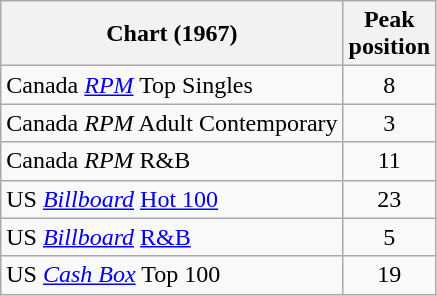<table class="wikitable sortable">
<tr>
<th align="left">Chart (1967)</th>
<th align="left">Peak<br>position</th>
</tr>
<tr>
<td>Canada <em><a href='#'>RPM</a></em> Top Singles </td>
<td style="text-align:center;">8</td>
</tr>
<tr>
<td>Canada <em>RPM</em> Adult Contemporary </td>
<td style="text-align:center;">3</td>
</tr>
<tr>
<td>Canada <em>RPM</em> R&B </td>
<td style="text-align:center;">11</td>
</tr>
<tr>
<td>US <em><a href='#'>Billboard</a></em> <a href='#'>Hot 100</a></td>
<td style="text-align:center;">23</td>
</tr>
<tr>
<td>US <em><a href='#'>Billboard</a></em> <a href='#'>R&B</a></td>
<td style="text-align:center;">5</td>
</tr>
<tr>
<td align="left">US <em><a href='#'>Cash Box</a></em> Top 100 </td>
<td style="text-align:center;">19</td>
</tr>
</table>
